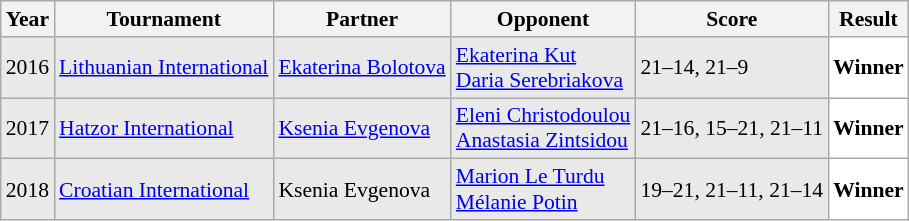<table class="sortable wikitable" style="font-size: 90%;">
<tr>
<th>Year</th>
<th>Tournament</th>
<th>Partner</th>
<th>Opponent</th>
<th>Score</th>
<th>Result</th>
</tr>
<tr style="background:#E9E9E9">
<td align="center">2016</td>
<td align="left"><a href='#'>Lithuanian International</a></td>
<td align="left"> <a href='#'>Ekaterina Bolotova</a></td>
<td align="left"> <a href='#'>Ekaterina Kut</a><br> <a href='#'>Daria Serebriakova</a></td>
<td align="left">21–14, 21–9</td>
<td style="text-align:left; background:white"> <strong>Winner</strong></td>
</tr>
<tr style="background:#E9E9E9">
<td align="center">2017</td>
<td align="left"><a href='#'>Hatzor International</a></td>
<td align="left"> <a href='#'>Ksenia Evgenova</a></td>
<td align="left"> <a href='#'>Eleni Christodoulou</a><br> <a href='#'>Anastasia Zintsidou</a></td>
<td align="left">21–16, 15–21, 21–11</td>
<td style="text-align:left; background:white"> <strong>Winner</strong></td>
</tr>
<tr style="background:#E9E9E9">
<td align="center">2018</td>
<td align="left"><a href='#'>Croatian International</a></td>
<td align="left"> Ksenia Evgenova</td>
<td align="left"> <a href='#'>Marion Le Turdu</a><br> <a href='#'>Mélanie Potin</a></td>
<td align="left">19–21, 21–11, 21–14</td>
<td style="text-align:left; background:white"> <strong>Winner</strong></td>
</tr>
</table>
